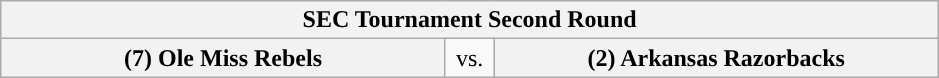<table class="wikitable">
<tr>
<th style="width: 604px;" colspan=3>SEC Tournament Second Round</th>
</tr>
<tr>
<th style="width: 289px; ">(7) Ole Miss Rebels</th>
<td style="width: 25px; text-align:center">vs.</td>
<th style="width: 289px; ">(2) Arkansas Razorbacks</th>
</tr>
</table>
